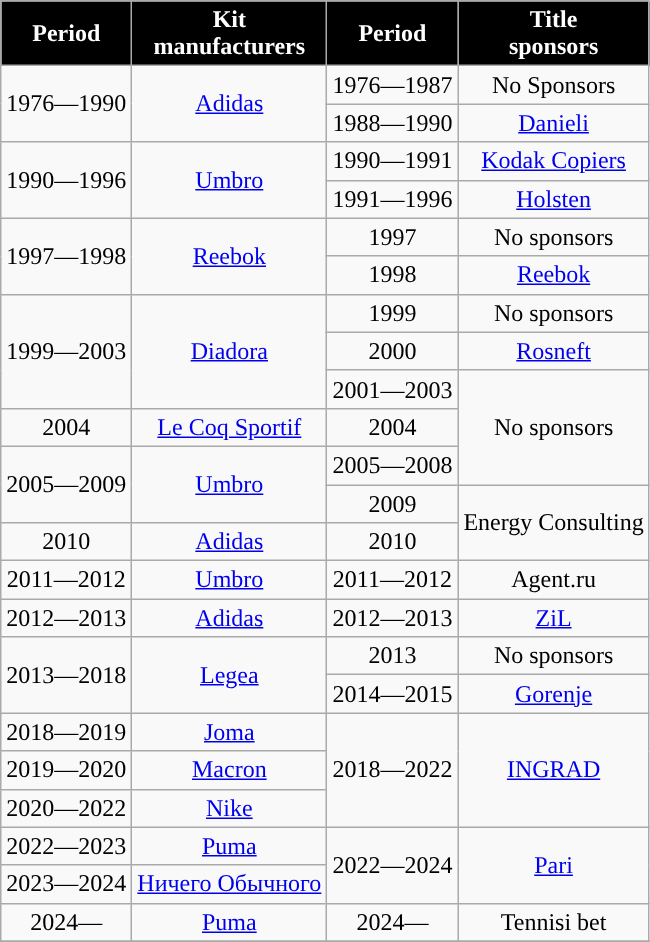<table class="wikitable" style="text-align: center;">
<tr>
<th style="background:  black; color:white" align=right>Period</th>
<th style="background:  black; color:white" align=right>Kit<br>manufacturers</th>
<th style="background:  black; color:white" align=right>Period</th>
<th style="background:  black; color:white" align=right>Title<br>sponsors</th>
</tr>
<tr>
<td rowspan="2">1976—1990</td>
<td rowspan="2"><a href='#'>Adidas</a></td>
<td>1976—1987</td>
<td>No Sponsors</td>
</tr>
<tr>
<td>1988—1990</td>
<td><a href='#'>Danieli</a></td>
</tr>
<tr>
<td rowspan="2">1990—1996</td>
<td rowspan="2"><a href='#'>Umbro</a></td>
<td>1990—1991</td>
<td><a href='#'>Kodak Copiers</a></td>
</tr>
<tr>
<td>1991—1996</td>
<td><a href='#'>Holsten</a></td>
</tr>
<tr>
<td rowspan="2">1997—1998</td>
<td rowspan="2"><a href='#'>Reebok</a></td>
<td>1997</td>
<td>No sponsors</td>
</tr>
<tr>
<td>1998</td>
<td><a href='#'>Reebok</a></td>
</tr>
<tr>
<td rowspan="3">1999—2003</td>
<td rowspan="3"><a href='#'>Diadora</a></td>
<td>1999</td>
<td>No sponsors</td>
</tr>
<tr>
<td>2000</td>
<td><a href='#'>Rosneft</a></td>
</tr>
<tr>
<td>2001—2003</td>
<td rowspan="3">No sponsors</td>
</tr>
<tr>
<td>2004</td>
<td><a href='#'>Le Coq Sportif</a></td>
<td>2004</td>
</tr>
<tr>
<td rowspan="2">2005—2009</td>
<td rowspan="2"><a href='#'>Umbro</a></td>
<td>2005—2008</td>
</tr>
<tr>
<td>2009</td>
<td rowspan="2">Energy Consulting</td>
</tr>
<tr>
<td>2010</td>
<td><a href='#'>Adidas</a></td>
<td>2010</td>
</tr>
<tr>
<td>2011—2012</td>
<td><a href='#'>Umbro</a></td>
<td>2011—2012</td>
<td>Agent.ru</td>
</tr>
<tr>
<td>2012—2013</td>
<td><a href='#'>Adidas</a></td>
<td>2012—2013</td>
<td><a href='#'>ZiL</a></td>
</tr>
<tr>
<td rowspan="2">2013—2018</td>
<td rowspan="2"><a href='#'>Legea</a></td>
<td>2013</td>
<td>No sponsors</td>
</tr>
<tr>
<td>2014—2015</td>
<td><a href='#'>Gorenje</a></td>
</tr>
<tr>
<td>2018—2019</td>
<td><a href='#'>Joma</a></td>
<td rowspan="3">2018—2022</td>
<td rowspan="3"><a href='#'>INGRAD</a></td>
</tr>
<tr>
<td>2019—2020</td>
<td><a href='#'>Macron</a></td>
</tr>
<tr>
<td>2020—2022</td>
<td><a href='#'>Nike</a></td>
</tr>
<tr>
<td>2022—2023</td>
<td><a href='#'>Puma</a></td>
<td rowspan="2">2022—2024</td>
<td rowspan="2"><a href='#'>Pari</a></td>
</tr>
<tr>
<td>2023—2024</td>
<td><a href='#'>Ничего Обычного</a></td>
</tr>
<tr>
<td>2024—</td>
<td><a href='#'>Puma</a></td>
<td>2024—</td>
<td>Tennisi bet</td>
</tr>
<tr>
</tr>
</table>
